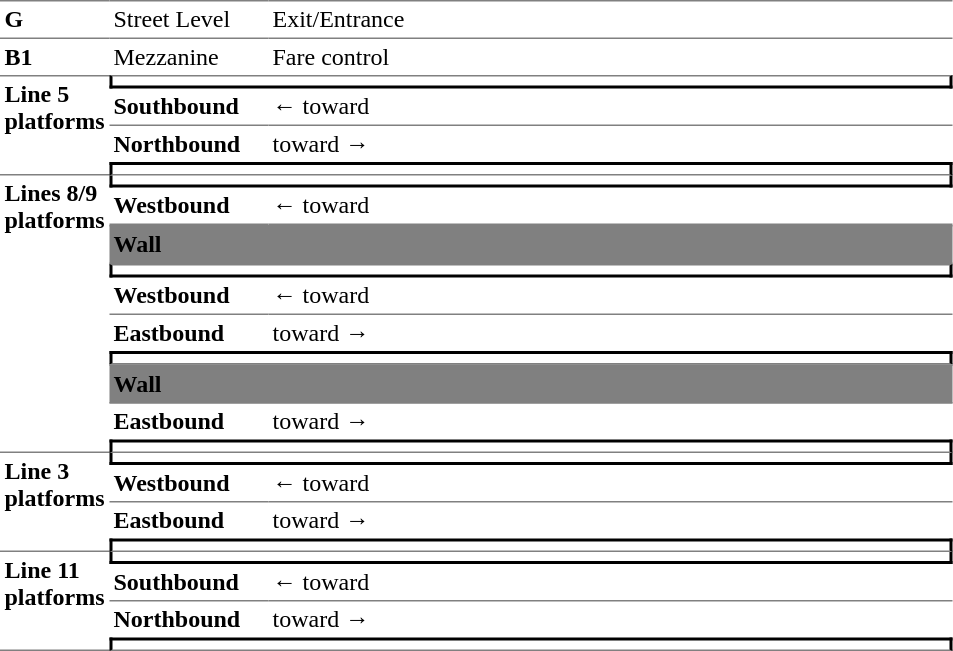<table border=0 cellspacing=0 cellpadding=3>
<tr>
<td style="border-top:solid 1px gray;" width=50 valign=top><strong>G</strong></td>
<td style="border-top:solid 1px gray;" width=100 valign=top>Street Level</td>
<td style="border-top:solid 1px gray;" width=450 valign=top>Exit/Entrance</td>
</tr>
<tr>
<td style="border-top:solid 1px gray;" width=50 valign=top><strong>B1</strong></td>
<td style="border-top:solid 1px gray;" width=100 valign=top>Mezzanine</td>
<td style="border-top:solid 1px gray;" width=450 valign=top>Fare control</td>
</tr>
<tr>
<td style="border-top:solid 1px gray;border-bottom:solid 1px gray;" width=50 rowspan=4 valign=top><strong>Line 5 platforms</strong></td>
<td style="border-top:solid 1px gray;border-right:solid 2px black;border-left:solid 2px black;border-bottom:solid 2px black;text-align:center;" colspan=2></td>
</tr>
<tr>
<td style="border-bottom:solid 1px gray;" width=100><strong>Southbound</strong></td>
<td style="border-bottom:solid 1px gray;" width=390>←   toward  </td>
</tr>
<tr>
<td><strong>Northbound</strong></td>
<td>   toward   →</td>
</tr>
<tr>
<td style="border-top:solid 2px black;border-right:solid 2px black;border-left:solid 2px black;border-bottom:solid 1px gray;text-align:center;" colspan=2></td>
</tr>
<tr>
<td style="border-bottom:solid 1px gray;" width=50 rowspan=10 valign=top><strong>Lines 8/9 platforms</strong></td>
<td style="border-top:solid 0px gray;border-right:solid 2px black;border-left:solid 2px black;border-bottom:solid 2px black;text-align:center;" colspan=2></td>
</tr>
<tr>
<td style="border-bottom:solid 1px gray;" width=100><strong>Westbound</strong></td>
<td style="border-bottom:solid 1px gray;" width=390>←   toward  </td>
</tr>
<tr bgcolor="grey">
<td style="border-bottom:solid 1px gray;border-top:solid 1px gray;" colspan=2><strong>Wall</strong></td>
</tr>
<tr>
<td style="border-top:solid 1px gray;border-right:solid 2px black;border-left:solid 2px black;border-bottom:solid 2px black;text-align:center;" colspan=2></td>
</tr>
<tr>
<td style="border-bottom:solid 1px gray;"><strong>Westbound</strong></td>
<td style="border-bottom:solid 1px gray;">←   toward  </td>
</tr>
<tr>
<td><strong>Eastbound</strong></td>
<td>   toward   →</td>
</tr>
<tr>
<td style="border-top:solid 2px black;border-right:solid 2px black;border-left:solid 2px black;border-bottom:solid 1px gray;text-align:center;" colspan=2></td>
</tr>
<tr bgcolor="grey">
<td style="border-bottom:solid 1px gray;border-top:solid 1px gray;" colspan=2><strong>Wall</strong></td>
</tr>
<tr>
<td><strong>Eastbound</strong></td>
<td>   toward   →</td>
</tr>
<tr>
<td style="border-top:solid 2px black;border-right:solid 2px black;border-left:solid 2px black;border-bottom:solid 1px gray;text-align:center;" colspan=2></td>
</tr>
<tr>
<td style="border-bottom:solid 1px gray;" width=50 rowspan=4 valign=top><strong>Line 3 platforms</strong></td>
<td style="border-top:solid 0px gray;border-right:solid 2px black;border-left:solid 2px black;border-bottom:solid 2px black;text-align:center;" colspan=2></td>
</tr>
<tr>
<td style="border-bottom:solid 1px gray;" width=100><strong>Westbound</strong></td>
<td style="border-bottom:solid 1px gray;" width=390>←   toward  </td>
</tr>
<tr>
<td><strong>Eastbound</strong></td>
<td>   toward   →</td>
</tr>
<tr>
<td style="border-top:solid 2px black;border-right:solid 2px black;border-left:solid 2px black;border-bottom:solid 1px gray;text-align:center;" colspan=2></td>
</tr>
<tr>
<td style="border-bottom:solid 1px gray;" width=50 rowspan=4 valign=top><strong>Line 11 platforms</strong></td>
<td style="border-top:solid 0px gray;border-right:solid 2px black;border-left:solid 2px black;border-bottom:solid 2px black;text-align:center;" colspan=2></td>
</tr>
<tr>
<td style="border-bottom:solid 1px gray;" width=100><strong>Southbound</strong></td>
<td style="border-bottom:solid 1px gray;" width=390>←   toward  </td>
</tr>
<tr>
<td><strong>Northbound</strong></td>
<td>   toward   →</td>
</tr>
<tr>
<td style="border-top:solid 2px black;border-right:solid 2px black;border-left:solid 2px black;border-bottom:solid 1px gray;text-align:center;" colspan=2></td>
</tr>
</table>
